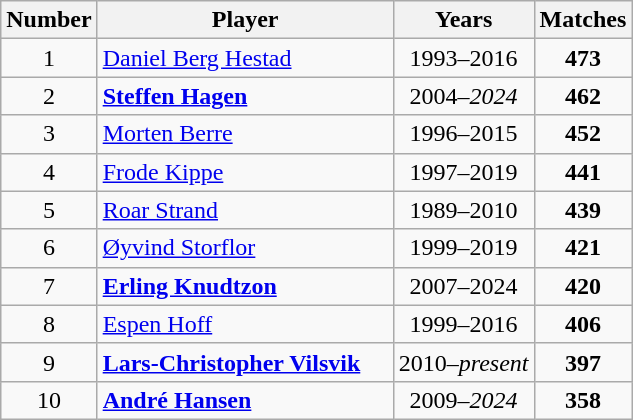<table class="wikitable sortable" style="text-align:center">
<tr>
<th>Number</th>
<th style="width:190px;">Player</th>
<th>Years</th>
<th>Matches</th>
</tr>
<tr>
<td>1</td>
<td style="text-align:left;"> <a href='#'>Daniel Berg Hestad</a></td>
<td>1993–2016</td>
<td><strong>473</strong></td>
</tr>
<tr>
<td>2</td>
<td style="text-align:left;"> <strong><a href='#'>Steffen Hagen</a></strong></td>
<td>2004–<em>2024</em></td>
<td><strong>462</strong></td>
</tr>
<tr>
<td>3</td>
<td style="text-align:left;"> <a href='#'>Morten Berre</a></td>
<td>1996–2015</td>
<td><strong>452</strong></td>
</tr>
<tr>
<td>4</td>
<td style="text-align:left;"> <a href='#'>Frode Kippe</a></td>
<td>1997–2019</td>
<td><strong>441</strong></td>
</tr>
<tr>
<td>5</td>
<td style="text-align:left;"> <a href='#'>Roar Strand</a></td>
<td>1989–2010</td>
<td><strong>439</strong></td>
</tr>
<tr>
<td>6</td>
<td style="text-align:left;"> <a href='#'>Øyvind Storflor</a></td>
<td>1999–2019</td>
<td><strong>421</strong></td>
</tr>
<tr>
<td>7</td>
<td style="text-align:left;"> <strong><a href='#'>Erling Knudtzon</a></strong></td>
<td>2007–2024</td>
<td><strong>420</strong></td>
</tr>
<tr>
<td>8</td>
<td style="text-align:left;"> <a href='#'>Espen Hoff</a></td>
<td>1999–2016</td>
<td><strong>406</strong></td>
</tr>
<tr>
<td>9</td>
<td style="text-align:left;"> <strong><a href='#'>Lars-Christopher Vilsvik</a></strong></td>
<td>2010–<em>present</em></td>
<td><strong>397</strong></td>
</tr>
<tr>
<td>10</td>
<td style="text-align:left;"> <strong><a href='#'>André Hansen</a></strong></td>
<td>2009–<em>2024</em></td>
<td><strong>358</strong><br></td>
</tr>
</table>
